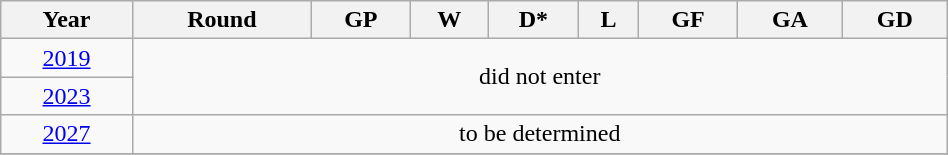<table class="wikitable" style="text-align: center; width:50%;">
<tr>
<th>Year</th>
<th>Round</th>
<th>GP</th>
<th>W</th>
<th>D*</th>
<th>L</th>
<th>GF</th>
<th>GA</th>
<th>GD</th>
</tr>
<tr>
<td> <a href='#'>2019</a></td>
<td colspan=8 rowspan=2>did not enter</td>
</tr>
<tr>
<td> <a href='#'>2023</a></td>
</tr>
<tr>
<td> <a href='#'>2027</a></td>
<td colspan=8>to be determined</td>
</tr>
<tr>
</tr>
</table>
